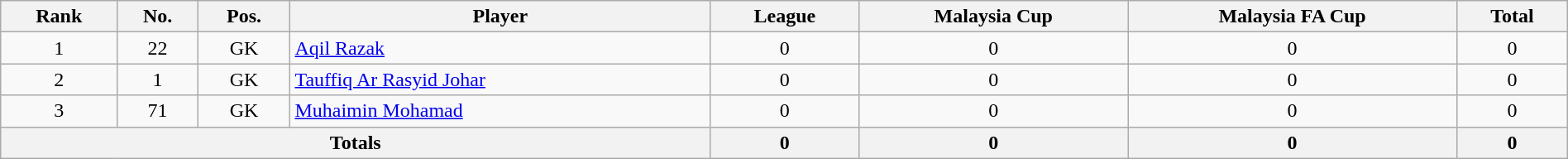<table class="wikitable sortable" style="text-align:center;width:100%;">
<tr>
<th>Rank</th>
<th>No.</th>
<th>Pos.</th>
<th>Player</th>
<th>League</th>
<th>Malaysia Cup</th>
<th>Malaysia FA Cup</th>
<th>Total</th>
</tr>
<tr>
<td>1</td>
<td>22</td>
<td>GK</td>
<td align="left"> <a href='#'>Aqil Razak</a></td>
<td>0</td>
<td>0</td>
<td>0</td>
<td>0</td>
</tr>
<tr>
<td rowspan="1">2</td>
<td>1</td>
<td>GK</td>
<td align="left"> <a href='#'>Tauffiq Ar Rasyid Johar</a></td>
<td>0</td>
<td>0</td>
<td>0</td>
<td>0</td>
</tr>
<tr>
<td>3</td>
<td>71</td>
<td>GK</td>
<td align="left"> <a href='#'>Muhaimin Mohamad</a></td>
<td>0</td>
<td>0</td>
<td>0</td>
<td>0</td>
</tr>
<tr>
<th colspan="4"><strong>Totals</strong></th>
<th>0</th>
<th>0</th>
<th>0</th>
<th>0</th>
</tr>
</table>
